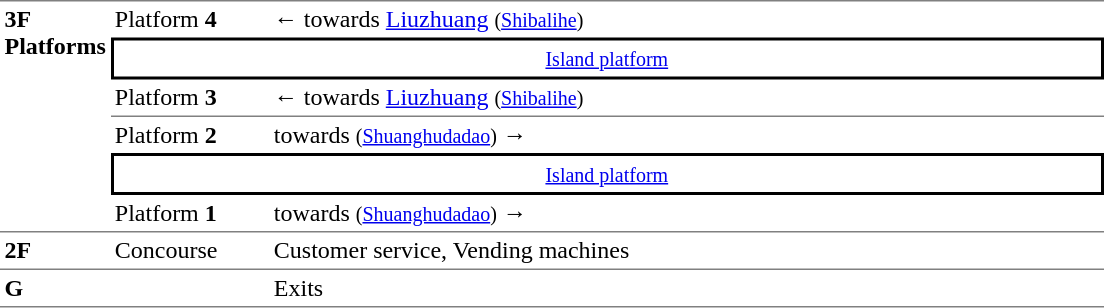<table border=0 cellspacing=0 cellpadding=3>
<tr>
<td style="border-top:solid 1px gray;border-bottom:solid 1px gray;width:50px;vertical-align:top;" rowspan=6><strong>3F<br>Platforms</strong></td>
<td style="border-top:solid 1px gray;width:100px;">Platform <span> <strong>4</strong></span></td>
<td style="border-top:solid 1px gray;width:550px;">←  towards <a href='#'>Liuzhuang</a> <small>(<a href='#'>Shibalihe</a>)</small></td>
</tr>
<tr>
<td style="border-top:solid 2px black;border-right:solid 2px black;border-left:solid 2px black;border-bottom:solid 2px black;text-align:center;" colspan=2><small><a href='#'>Island platform</a></small></td>
</tr>
<tr>
<td style="border-bottom:solid 1px gray;">Platform <span> <strong>3</strong></span></td>
<td style="border-bottom:solid 1px gray;">←  towards <a href='#'>Liuzhuang</a> <small>(<a href='#'>Shibalihe</a>)</small></td>
</tr>
<tr>
<td>Platform <span> <strong>2</strong></span></td>
<td>  towards  <small>(<a href='#'>Shuanghudadao</a>)</small> →</td>
</tr>
<tr>
<td style="border-top:solid 2px black;border-right:solid 2px black;border-left:solid 2px black;border-bottom:solid 2px black;text-align:center;" colspan=2><small><a href='#'>Island platform</a></small></td>
</tr>
<tr>
<td style="border-bottom:solid 1px gray;">Platform <span> <strong>1</strong></span></td>
<td style="border-bottom:solid 1px gray;">  towards  <small>(<a href='#'>Shuanghudadao</a>)</small> →</td>
</tr>
<tr>
<td style="border-bottom:solid 1px gray;vertical-align:top;"><strong>2F</strong></td>
<td style="border-bottom:solid 1px gray;vertical-align:top;">Concourse</td>
<td style="border-bottom:solid 1px gray;vertical-align:top;">Customer service, Vending machines</td>
</tr>
<tr>
<td style="border-bottom:solid 1px gray;vertical-align:top;"><strong>G</strong></td>
<td style="border-bottom:solid 1px gray;vertical-align:top;"></td>
<td style="border-bottom:solid 1px gray;vertical-align:top;">Exits</td>
</tr>
</table>
